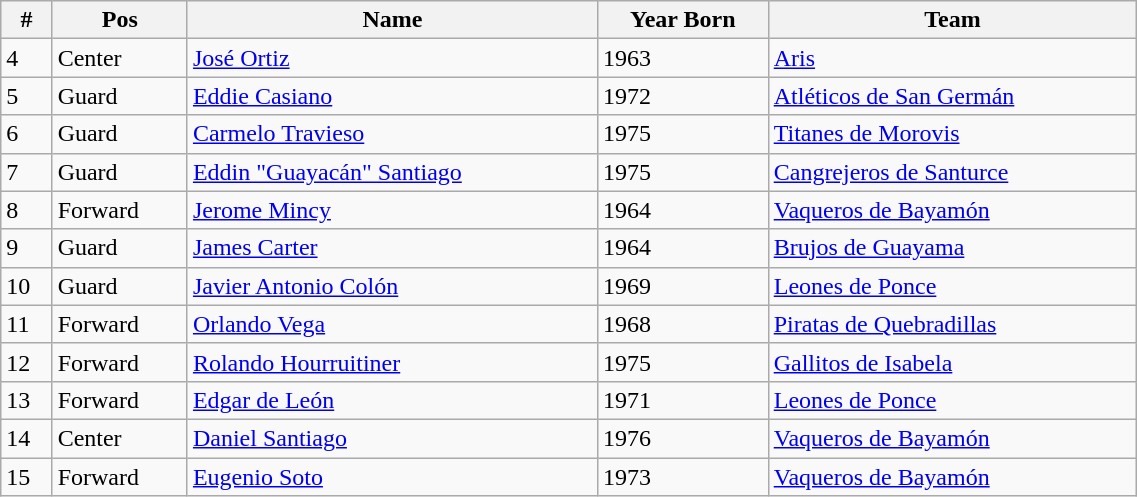<table class="wikitable" width=60%>
<tr>
<th>#</th>
<th>Pos</th>
<th>Name</th>
<th>Year Born</th>
<th>Team</th>
</tr>
<tr>
<td>4</td>
<td>Center</td>
<td><a href='#'>José Ortiz</a></td>
<td>1963</td>
<td> <a href='#'>Aris</a></td>
</tr>
<tr>
<td>5</td>
<td>Guard</td>
<td><a href='#'>Eddie Casiano</a></td>
<td>1972</td>
<td> <a href='#'>Atléticos de San Germán</a></td>
</tr>
<tr>
<td>6</td>
<td>Guard</td>
<td><a href='#'>Carmelo Travieso</a></td>
<td>1975</td>
<td> <a href='#'>Titanes de Morovis</a></td>
</tr>
<tr>
<td>7</td>
<td>Guard</td>
<td><a href='#'>Eddin "Guayacán" Santiago</a></td>
<td>1975</td>
<td> <a href='#'>Cangrejeros de Santurce</a></td>
</tr>
<tr>
<td>8</td>
<td>Forward</td>
<td><a href='#'>Jerome Mincy</a></td>
<td>1964</td>
<td> <a href='#'>Vaqueros de Bayamón</a></td>
</tr>
<tr>
<td>9</td>
<td>Guard</td>
<td><a href='#'>James Carter</a></td>
<td>1964</td>
<td> <a href='#'>Brujos de Guayama</a></td>
</tr>
<tr>
<td>10</td>
<td>Guard</td>
<td><a href='#'>Javier Antonio Colón</a></td>
<td>1969</td>
<td> <a href='#'>Leones de Ponce</a></td>
</tr>
<tr>
<td>11</td>
<td>Forward</td>
<td><a href='#'>Orlando Vega</a></td>
<td>1968</td>
<td> <a href='#'>Piratas de Quebradillas</a></td>
</tr>
<tr>
<td>12</td>
<td>Forward</td>
<td><a href='#'>Rolando Hourruitiner</a></td>
<td>1975</td>
<td> <a href='#'>Gallitos de Isabela</a></td>
</tr>
<tr>
<td>13</td>
<td>Forward</td>
<td><a href='#'>Edgar de León</a></td>
<td>1971</td>
<td> <a href='#'>Leones de Ponce</a></td>
</tr>
<tr>
<td>14</td>
<td>Center</td>
<td><a href='#'>Daniel Santiago</a></td>
<td>1976</td>
<td> <a href='#'>Vaqueros de Bayamón</a></td>
</tr>
<tr>
<td>15</td>
<td>Forward</td>
<td><a href='#'>Eugenio Soto</a></td>
<td>1973</td>
<td> <a href='#'>Vaqueros de Bayamón</a></td>
</tr>
</table>
